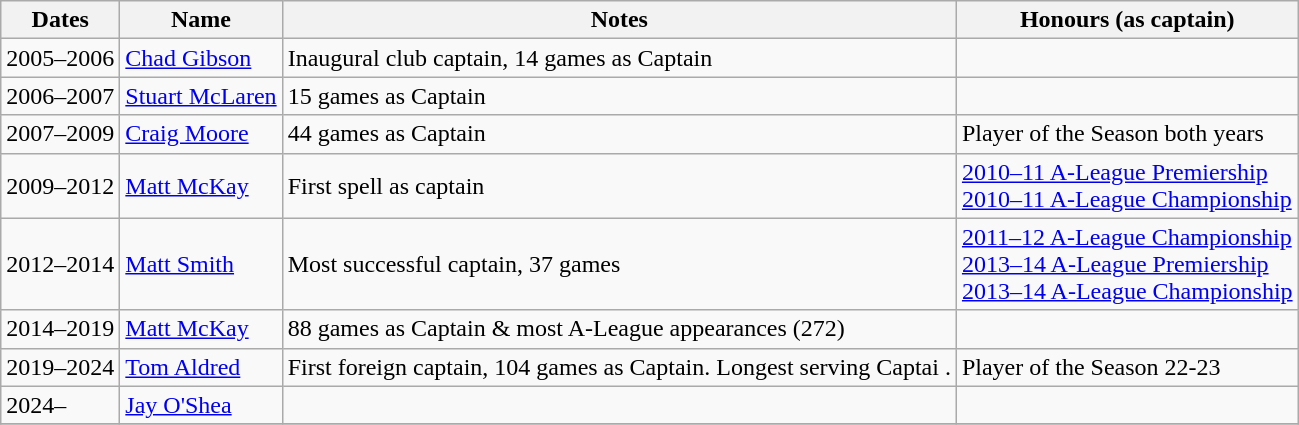<table class="wikitable">
<tr>
<th>Dates</th>
<th>Name</th>
<th>Notes</th>
<th>Honours (as captain)</th>
</tr>
<tr>
<td>2005–2006</td>
<td> <a href='#'>Chad Gibson</a></td>
<td>Inaugural club captain, 14 games as Captain</td>
<td></td>
</tr>
<tr>
<td>2006–2007</td>
<td> <a href='#'>Stuart McLaren</a></td>
<td>15 games as Captain</td>
<td></td>
</tr>
<tr>
<td>2007–2009</td>
<td> <a href='#'>Craig Moore</a></td>
<td>44 games as Captain</td>
<td>Player of the Season both years</td>
</tr>
<tr>
<td>2009–2012<br></td>
<td> <a href='#'>Matt McKay</a></td>
<td>First spell as captain</td>
<td><a href='#'>2010–11 A-League Premiership</a><br><a href='#'>2010–11 A-League Championship</a></td>
</tr>
<tr>
<td>2012–2014</td>
<td> <a href='#'>Matt Smith</a></td>
<td>Most successful captain, 37 games</td>
<td><a href='#'>2011–12 A-League Championship</a><br><a href='#'>2013–14 A-League Premiership</a><br><a href='#'>2013–14 A-League Championship</a></td>
</tr>
<tr>
<td>2014–2019</td>
<td> <a href='#'>Matt McKay</a></td>
<td>88 games as Captain & most A-League appearances (272)</td>
<td><br></td>
</tr>
<tr>
<td>2019–2024</td>
<td> <a href='#'>Tom Aldred</a></td>
<td>First foreign captain, 104 games as Captain. Longest serving Captai .</td>
<td>Player of the Season 22-23</td>
</tr>
<tr>
<td>2024–</td>
<td> <a href='#'>Jay O'Shea</a></td>
<td></td>
<td><br></td>
</tr>
<tr>
</tr>
</table>
